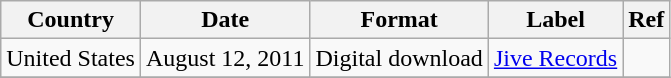<table class="wikitable">
<tr>
<th>Country</th>
<th>Date</th>
<th>Format</th>
<th>Label</th>
<th>Ref</th>
</tr>
<tr>
<td>United States</td>
<td rowspan="1">August 12, 2011</td>
<td rowspan="1">Digital download</td>
<td rowspan="1"><a href='#'>Jive Records</a></td>
<td></td>
</tr>
<tr>
</tr>
</table>
